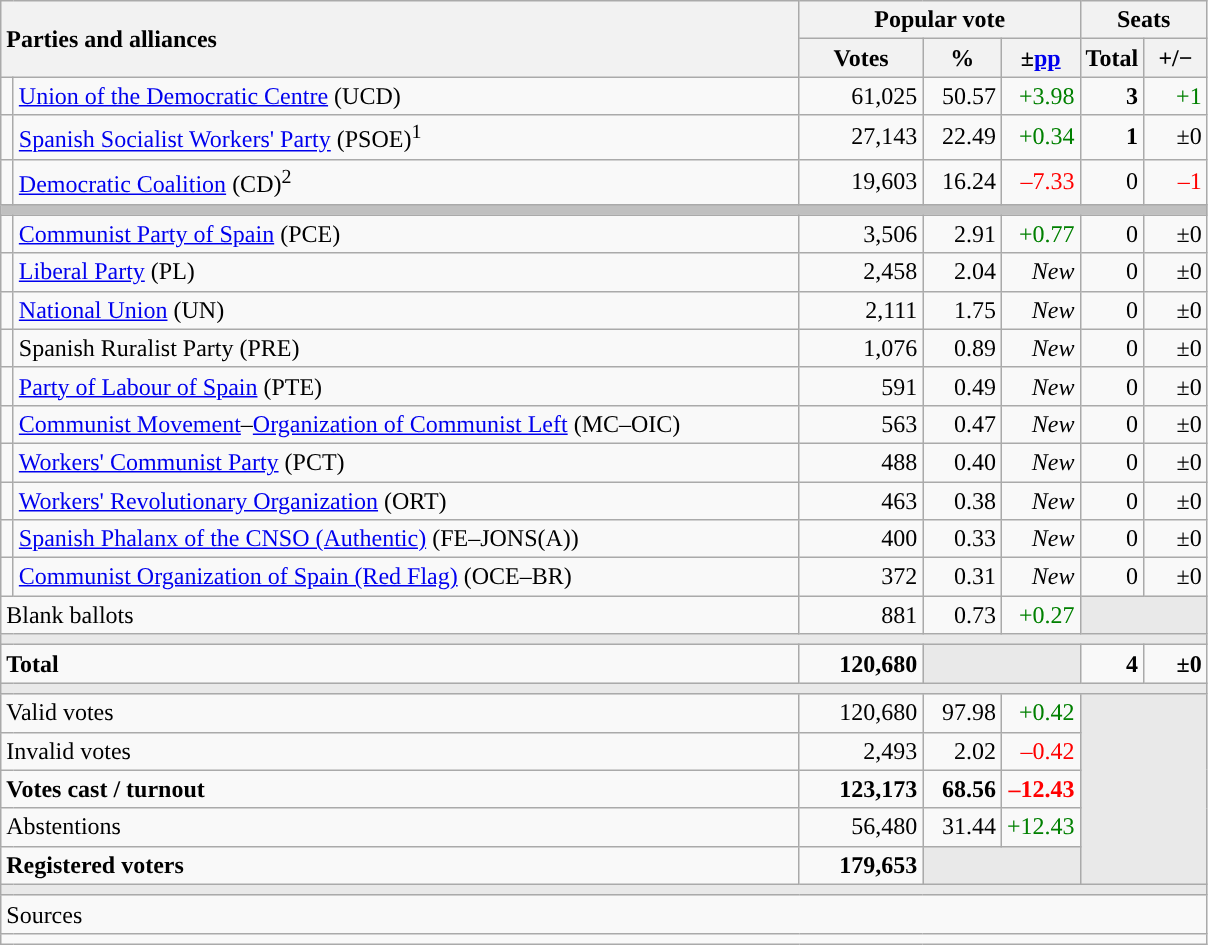<table class="wikitable" style="text-align:right;">
<tr>
<th style="text-align:left;" rowspan="2" colspan="2" width="525">Parties and alliances</th>
<th colspan="3">Popular vote</th>
<th colspan="2">Seats</th>
</tr>
<tr>
<th width="75">Votes</th>
<th width="45">%</th>
<th width="45">±<a href='#'>pp</a></th>
<th width="35">Total</th>
<th width="35">+/−</th>
</tr>
<tr>
<td width="1" style="color:inherit;background:"></td>
<td align="left"><a href='#'>Union of the Democratic Centre</a> (UCD)</td>
<td>61,025</td>
<td>50.57</td>
<td style="color:green;">+3.98</td>
<td><strong>3</strong></td>
<td style="color:green;">+1</td>
</tr>
<tr>
<td style="color:inherit;background:"></td>
<td align="left"><a href='#'>Spanish Socialist Workers' Party</a> (PSOE)<sup>1</sup></td>
<td>27,143</td>
<td>22.49</td>
<td style="color:green;">+0.34</td>
<td><strong>1</strong></td>
<td>±0</td>
</tr>
<tr>
<td style="color:inherit;background:"></td>
<td align="left"><a href='#'>Democratic Coalition</a> (CD)<sup>2</sup></td>
<td>19,603</td>
<td>16.24</td>
<td style="color:red;">–7.33</td>
<td>0</td>
<td style="color:red;">–1</td>
</tr>
<tr>
<td colspan="7" bgcolor="#C0C0C0"></td>
</tr>
<tr>
<td style="color:inherit;background:"></td>
<td align="left"><a href='#'>Communist Party of Spain</a> (PCE)</td>
<td>3,506</td>
<td>2.91</td>
<td style="color:green;">+0.77</td>
<td>0</td>
<td>±0</td>
</tr>
<tr>
<td style="color:inherit;background:"></td>
<td align="left"><a href='#'>Liberal Party</a> (PL)</td>
<td>2,458</td>
<td>2.04</td>
<td><em>New</em></td>
<td>0</td>
<td>±0</td>
</tr>
<tr>
<td style="color:inherit;background:"></td>
<td align="left"><a href='#'>National Union</a> (UN)</td>
<td>2,111</td>
<td>1.75</td>
<td><em>New</em></td>
<td>0</td>
<td>±0</td>
</tr>
<tr>
<td style="color:inherit;background:"></td>
<td align="left">Spanish Ruralist Party (PRE)</td>
<td>1,076</td>
<td>0.89</td>
<td><em>New</em></td>
<td>0</td>
<td>±0</td>
</tr>
<tr>
<td style="color:inherit;background:"></td>
<td align="left"><a href='#'>Party of Labour of Spain</a> (PTE)</td>
<td>591</td>
<td>0.49</td>
<td><em>New</em></td>
<td>0</td>
<td>±0</td>
</tr>
<tr>
<td style="color:inherit;background:"></td>
<td align="left"><a href='#'>Communist Movement</a>–<a href='#'>Organization of Communist Left</a> (MC–OIC)</td>
<td>563</td>
<td>0.47</td>
<td><em>New</em></td>
<td>0</td>
<td>±0</td>
</tr>
<tr>
<td style="color:inherit;background:"></td>
<td align="left"><a href='#'>Workers' Communist Party</a> (PCT)</td>
<td>488</td>
<td>0.40</td>
<td><em>New</em></td>
<td>0</td>
<td>±0</td>
</tr>
<tr>
<td style="color:inherit;background:"></td>
<td align="left"><a href='#'>Workers' Revolutionary Organization</a> (ORT)</td>
<td>463</td>
<td>0.38</td>
<td><em>New</em></td>
<td>0</td>
<td>±0</td>
</tr>
<tr>
<td style="color:inherit;background:"></td>
<td align="left"><a href='#'>Spanish Phalanx of the CNSO (Authentic)</a> (FE–JONS(A))</td>
<td>400</td>
<td>0.33</td>
<td><em>New</em></td>
<td>0</td>
<td>±0</td>
</tr>
<tr>
<td style="color:inherit;background:"></td>
<td align="left"><a href='#'>Communist Organization of Spain (Red Flag)</a> (OCE–BR)</td>
<td>372</td>
<td>0.31</td>
<td><em>New</em></td>
<td>0</td>
<td>±0</td>
</tr>
<tr>
<td align="left" colspan="2">Blank ballots</td>
<td>881</td>
<td>0.73</td>
<td style="color:green;">+0.27</td>
<td bgcolor="#E9E9E9" colspan="2"></td>
</tr>
<tr>
<td colspan="7" bgcolor="#E9E9E9"></td>
</tr>
<tr style="font-weight:bold;">
<td align="left" colspan="2">Total</td>
<td>120,680</td>
<td bgcolor="#E9E9E9" colspan="2"></td>
<td>4</td>
<td>±0</td>
</tr>
<tr>
<td colspan="7" bgcolor="#E9E9E9"></td>
</tr>
<tr>
<td align="left" colspan="2">Valid votes</td>
<td>120,680</td>
<td>97.98</td>
<td style="color:green;">+0.42</td>
<td bgcolor="#E9E9E9" colspan="2" rowspan="5"></td>
</tr>
<tr>
<td align="left" colspan="2">Invalid votes</td>
<td>2,493</td>
<td>2.02</td>
<td style="color:red;">–0.42</td>
</tr>
<tr style="font-weight:bold;">
<td align="left" colspan="2">Votes cast / turnout</td>
<td>123,173</td>
<td>68.56</td>
<td style="color:red;">–12.43</td>
</tr>
<tr>
<td align="left" colspan="2">Abstentions</td>
<td>56,480</td>
<td>31.44</td>
<td style="color:green;">+12.43</td>
</tr>
<tr style="font-weight:bold;">
<td align="left" colspan="2">Registered voters</td>
<td>179,653</td>
<td bgcolor="#E9E9E9" colspan="2"></td>
</tr>
<tr>
<td colspan="7" bgcolor="#E9E9E9"></td>
</tr>
<tr>
<td align="left" colspan="7">Sources</td>
</tr>
<tr>
<td colspan="7" style="text-align:left; max-width:790px;"></td>
</tr>
</table>
